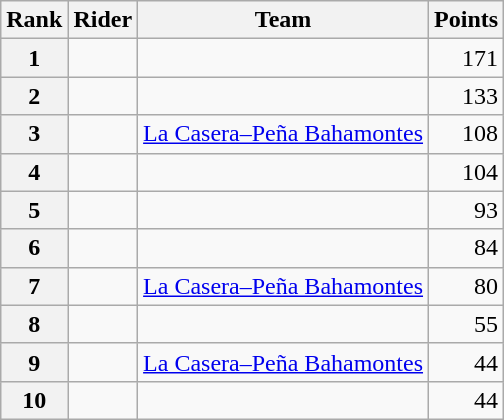<table class="wikitable">
<tr>
<th scope="col">Rank</th>
<th scope="col">Rider</th>
<th scope="col">Team</th>
<th scope="col">Points</th>
</tr>
<tr>
<th scope="row">1</th>
<td></td>
<td></td>
<td style="text-align:right;">171</td>
</tr>
<tr>
<th scope="row">2</th>
<td>  </td>
<td></td>
<td style="text-align:right;">133</td>
</tr>
<tr>
<th scope="row">3</th>
<td></td>
<td><a href='#'>La Casera–Peña Bahamontes</a></td>
<td style="text-align:right;">108</td>
</tr>
<tr>
<th scope="row">4</th>
<td></td>
<td></td>
<td style="text-align:right;">104</td>
</tr>
<tr>
<th scope="row">5</th>
<td></td>
<td></td>
<td style="text-align:right;">93</td>
</tr>
<tr>
<th scope="row">6</th>
<td></td>
<td></td>
<td style="text-align:right;">84</td>
</tr>
<tr>
<th scope="row">7</th>
<td></td>
<td><a href='#'>La Casera–Peña Bahamontes</a></td>
<td style="text-align:right;">80</td>
</tr>
<tr>
<th scope="row">8</th>
<td></td>
<td></td>
<td style="text-align:right;">55</td>
</tr>
<tr>
<th scope="row">9</th>
<td></td>
<td><a href='#'>La Casera–Peña Bahamontes</a></td>
<td style="text-align:right;">44</td>
</tr>
<tr>
<th scope="row">10</th>
<td></td>
<td></td>
<td style="text-align:right;">44</td>
</tr>
</table>
